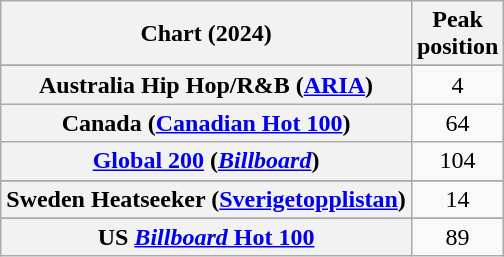<table class="wikitable sortable plainrowheaders" style="text-align:center">
<tr>
<th scope="col">Chart (2024)</th>
<th scope="col">Peak<br>position</th>
</tr>
<tr>
</tr>
<tr>
<th scope="row">Australia Hip Hop/R&B (<a href='#'>ARIA</a>)</th>
<td>4</td>
</tr>
<tr>
<th scope="row">Canada (<a href='#'>Canadian Hot 100</a>)</th>
<td>64</td>
</tr>
<tr>
<th scope="row"><a href='#'>Global 200</a> (<em><a href='#'>Billboard</a></em>)</th>
<td>104</td>
</tr>
<tr>
</tr>
<tr>
</tr>
<tr>
</tr>
<tr>
</tr>
<tr>
<th scope="row">Sweden Heatseeker (<a href='#'>Sverigetopplistan</a>)</th>
<td>14</td>
</tr>
<tr>
</tr>
<tr>
</tr>
<tr>
<th scope="row">US <a href='#'><em>Billboard</em> Hot 100</a></th>
<td>89</td>
</tr>
</table>
